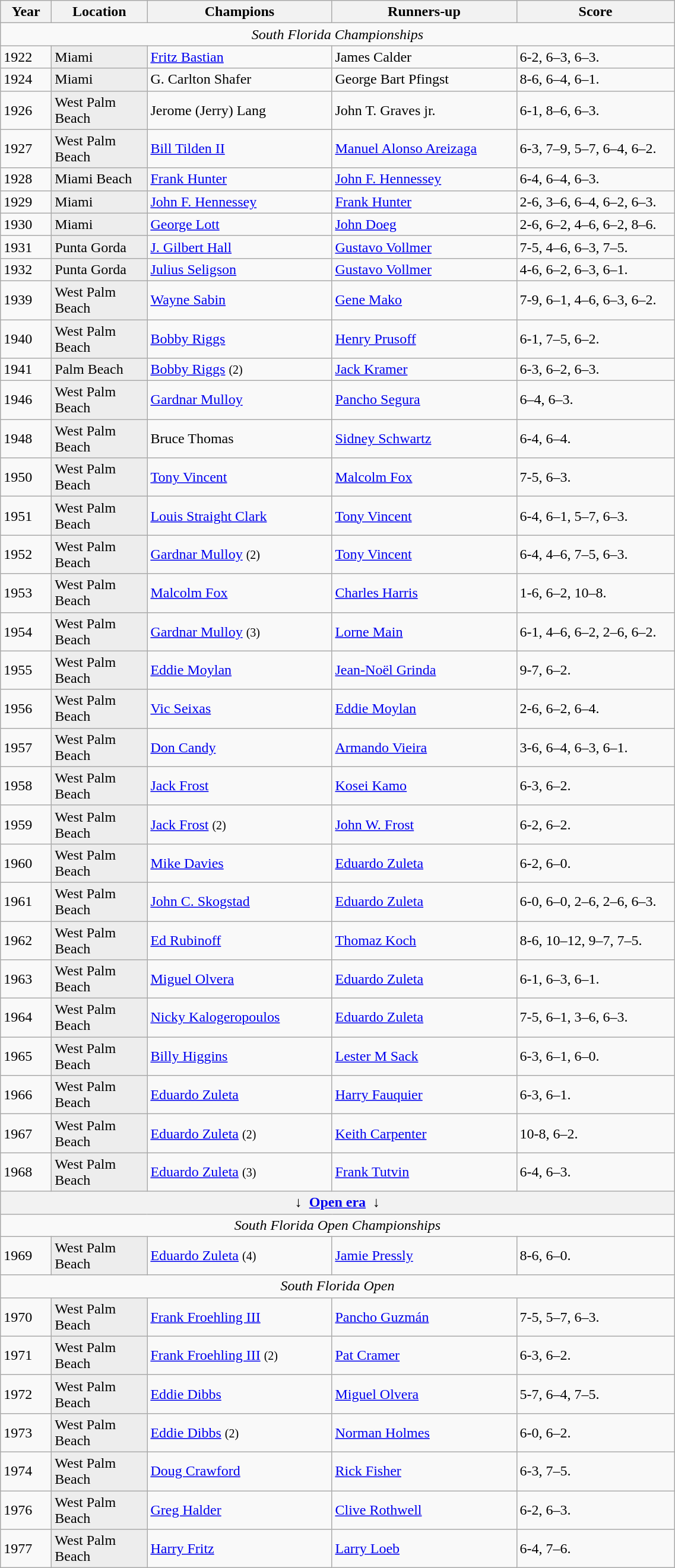<table class="wikitable sortable">
<tr>
<th style="width:50px">Year</th>
<th style="width:100px">Location</th>
<th style="width:200px">Champions</th>
<th style="width:200px">Runners-up</th>
<th style="width:170px" class="unsortable">Score</th>
</tr>
<tr>
<td colspan=5 align=center><em>South Florida Championships</em></td>
</tr>
<tr>
<td>1922</td>
<td style="background:#ededed">Miami</td>
<td> <a href='#'>Fritz Bastian</a></td>
<td> James Calder</td>
<td>6-2, 6–3, 6–3.</td>
</tr>
<tr>
<td>1924</td>
<td style="background:#ededed">Miami</td>
<td>  G. Carlton Shafer</td>
<td> George Bart Pfingst</td>
<td>8-6, 6–4, 6–1.</td>
</tr>
<tr>
<td>1926</td>
<td style="background:#ededed">West Palm Beach</td>
<td>  Jerome (Jerry) Lang</td>
<td> John T. Graves jr.</td>
<td>6-1, 8–6, 6–3.</td>
</tr>
<tr>
<td>1927</td>
<td style="background:#ededed">West Palm Beach</td>
<td> <a href='#'>Bill Tilden II</a></td>
<td> <a href='#'>Manuel Alonso Areizaga</a></td>
<td>6-3, 7–9, 5–7, 6–4, 6–2.</td>
</tr>
<tr>
<td>1928</td>
<td style="background:#ededed">Miami Beach</td>
<td> <a href='#'>Frank Hunter</a></td>
<td> <a href='#'>John F. Hennessey</a></td>
<td>6-4, 6–4, 6–3.</td>
</tr>
<tr>
<td>1929</td>
<td style="background:#ededed">Miami</td>
<td> <a href='#'>John F. Hennessey</a></td>
<td> <a href='#'>Frank Hunter</a></td>
<td>2-6, 3–6, 6–4, 6–2, 6–3.</td>
</tr>
<tr>
<td>1930</td>
<td style="background:#ededed">Miami</td>
<td> <a href='#'>George Lott</a></td>
<td> <a href='#'>John Doeg</a></td>
<td>2-6, 6–2, 4–6, 6–2, 8–6.</td>
</tr>
<tr>
<td>1931</td>
<td style="background:#ededed">Punta Gorda</td>
<td>  <a href='#'>J. Gilbert Hall</a></td>
<td> <a href='#'>Gustavo Vollmer</a></td>
<td>7-5, 4–6, 6–3, 7–5.</td>
</tr>
<tr>
<td>1932</td>
<td style="background:#ededed">Punta Gorda</td>
<td> <a href='#'>Julius Seligson</a></td>
<td> <a href='#'>Gustavo Vollmer</a></td>
<td>4-6, 6–2, 6–3, 6–1.</td>
</tr>
<tr>
<td>1939</td>
<td style="background:#ededed">West Palm Beach</td>
<td> <a href='#'>Wayne Sabin</a></td>
<td> <a href='#'>Gene Mako</a></td>
<td>7-9, 6–1, 4–6, 6–3, 6–2.</td>
</tr>
<tr>
<td>1940</td>
<td style="background:#ededed">West Palm Beach</td>
<td> <a href='#'>Bobby Riggs</a></td>
<td> <a href='#'>Henry Prusoff</a></td>
<td>6-1, 7–5, 6–2.</td>
</tr>
<tr>
<td>1941</td>
<td style="background:#ededed">Palm Beach</td>
<td> <a href='#'>Bobby Riggs</a> <small>(2)</small></td>
<td> <a href='#'>Jack Kramer</a></td>
<td>6-3, 6–2, 6–3.</td>
</tr>
<tr>
<td>1946</td>
<td style="background:#ededed">West Palm Beach</td>
<td> <a href='#'>Gardnar Mulloy</a></td>
<td> <a href='#'>Pancho Segura</a></td>
<td>6–4, 6–3.</td>
</tr>
<tr>
<td>1948</td>
<td style="background:#ededed">West Palm Beach</td>
<td> Bruce Thomas</td>
<td> <a href='#'>Sidney Schwartz</a></td>
<td>6-4, 6–4.</td>
</tr>
<tr>
<td>1950</td>
<td style="background:#ededed">West Palm Beach</td>
<td> <a href='#'>Tony Vincent</a></td>
<td> <a href='#'>Malcolm Fox</a></td>
<td>7-5, 6–3.</td>
</tr>
<tr>
<td>1951</td>
<td style="background:#ededed">West Palm Beach</td>
<td> <a href='#'>Louis Straight Clark</a></td>
<td> <a href='#'>Tony Vincent</a></td>
<td>6-4, 6–1, 5–7, 6–3.</td>
</tr>
<tr>
<td>1952</td>
<td style="background:#ededed">West Palm Beach</td>
<td> <a href='#'>Gardnar Mulloy</a> <small>(2)</small></td>
<td> <a href='#'>Tony Vincent</a></td>
<td>6-4, 4–6, 7–5, 6–3.</td>
</tr>
<tr>
<td>1953</td>
<td style="background:#ededed">West Palm Beach</td>
<td> <a href='#'>Malcolm Fox</a></td>
<td> <a href='#'>Charles Harris</a></td>
<td>1-6, 6–2, 10–8.</td>
</tr>
<tr>
<td>1954</td>
<td style="background:#ededed">West Palm Beach</td>
<td>  <a href='#'>Gardnar Mulloy</a> <small>(3)</small></td>
<td> <a href='#'>Lorne Main</a></td>
<td>6-1, 4–6, 6–2, 2–6, 6–2.</td>
</tr>
<tr>
<td>1955</td>
<td style="background:#ededed">West Palm Beach</td>
<td> <a href='#'>Eddie Moylan</a></td>
<td> <a href='#'>Jean-Noël Grinda</a></td>
<td>9-7, 6–2.</td>
</tr>
<tr>
<td>1956</td>
<td style="background:#ededed">West Palm Beach</td>
<td> <a href='#'>Vic Seixas</a></td>
<td> <a href='#'>Eddie Moylan</a></td>
<td>2-6, 6–2, 6–4.</td>
</tr>
<tr>
<td>1957</td>
<td style="background:#ededed">West Palm Beach</td>
<td> <a href='#'>Don Candy</a></td>
<td> <a href='#'>Armando Vieira</a></td>
<td>3-6, 6–4, 6–3, 6–1.</td>
</tr>
<tr>
<td>1958</td>
<td style="background:#ededed">West Palm Beach</td>
<td> <a href='#'>Jack Frost</a></td>
<td> <a href='#'>Kosei Kamo</a></td>
<td>6-3, 6–2.</td>
</tr>
<tr>
<td>1959</td>
<td style="background:#ededed">West Palm Beach</td>
<td> <a href='#'>Jack Frost</a> <small>(2)</small></td>
<td> <a href='#'>John W. Frost</a></td>
<td>6-2, 6–2.</td>
</tr>
<tr>
<td>1960</td>
<td style="background:#ededed">West Palm Beach</td>
<td> <a href='#'>Mike Davies</a></td>
<td> <a href='#'>Eduardo Zuleta</a></td>
<td>6-2, 6–0.</td>
</tr>
<tr>
<td>1961</td>
<td style="background:#ededed">West Palm Beach</td>
<td> <a href='#'>John C. Skogstad</a></td>
<td> <a href='#'>Eduardo Zuleta</a></td>
<td>6-0, 6–0, 2–6, 2–6, 6–3.</td>
</tr>
<tr>
<td>1962</td>
<td style="background:#ededed">West Palm Beach</td>
<td> <a href='#'>Ed Rubinoff</a></td>
<td> <a href='#'>Thomaz Koch</a></td>
<td>8-6, 10–12, 9–7, 7–5.</td>
</tr>
<tr>
<td>1963</td>
<td style="background:#ededed">West Palm Beach</td>
<td> <a href='#'>Miguel Olvera</a></td>
<td> <a href='#'>Eduardo Zuleta</a></td>
<td>6-1, 6–3, 6–1.</td>
</tr>
<tr>
<td>1964</td>
<td style="background:#ededed">West Palm Beach</td>
<td> <a href='#'>Nicky Kalogeropoulos</a></td>
<td>  <a href='#'>Eduardo Zuleta</a></td>
<td>7-5, 6–1, 3–6, 6–3.</td>
</tr>
<tr>
<td>1965</td>
<td style="background:#ededed">West Palm Beach</td>
<td> <a href='#'>Billy Higgins</a></td>
<td> <a href='#'>Lester M Sack</a></td>
<td>6-3, 6–1, 6–0.</td>
</tr>
<tr>
<td>1966</td>
<td style="background:#ededed">West Palm Beach</td>
<td> <a href='#'>Eduardo Zuleta</a></td>
<td> <a href='#'>Harry Fauquier</a></td>
<td>6-3, 6–1.</td>
</tr>
<tr>
<td>1967</td>
<td style="background:#ededed">West Palm Beach</td>
<td> <a href='#'>Eduardo Zuleta</a> <small>(2)</small></td>
<td> <a href='#'>Keith Carpenter</a></td>
<td>10-8, 6–2.</td>
</tr>
<tr>
<td>1968</td>
<td style="background:#ededed">West Palm Beach</td>
<td> <a href='#'>Eduardo Zuleta</a> <small>(3)</small></td>
<td> <a href='#'>Frank Tutvin</a></td>
<td>6-4, 6–3.</td>
</tr>
<tr>
<th colspan=5 align=center>↓  <a href='#'>Open era</a>  ↓</th>
</tr>
<tr>
<td colspan=5 align=center><em>South Florida Open Championships</em></td>
</tr>
<tr>
<td>1969</td>
<td style="background:#ededed">West Palm Beach</td>
<td> <a href='#'>Eduardo Zuleta</a> <small>(4)</small></td>
<td> <a href='#'>Jamie Pressly</a></td>
<td>8-6, 6–0.</td>
</tr>
<tr>
<td colspan=5 align=center><em>South Florida Open</em></td>
</tr>
<tr>
<td>1970</td>
<td style="background:#ededed">West Palm Beach</td>
<td> <a href='#'>Frank Froehling III</a></td>
<td> <a href='#'>Pancho Guzmán</a></td>
<td>7-5, 5–7, 6–3.</td>
</tr>
<tr>
<td>1971</td>
<td style="background:#ededed">West Palm Beach</td>
<td> <a href='#'>Frank Froehling III</a> <small>(2)</small></td>
<td> <a href='#'>Pat Cramer</a></td>
<td>6-3, 6–2.</td>
</tr>
<tr>
<td>1972</td>
<td style="background:#ededed">West Palm Beach</td>
<td> <a href='#'>Eddie Dibbs</a></td>
<td> <a href='#'>Miguel Olvera</a></td>
<td>5-7, 6–4, 7–5.</td>
</tr>
<tr>
<td>1973</td>
<td style="background:#ededed">West Palm Beach</td>
<td> <a href='#'>Eddie Dibbs</a> <small>(2)</small></td>
<td> <a href='#'>Norman Holmes</a></td>
<td>6-0, 6–2.</td>
</tr>
<tr>
<td>1974</td>
<td style="background:#ededed">West Palm Beach</td>
<td> <a href='#'>Doug Crawford</a></td>
<td>  <a href='#'>Rick Fisher</a></td>
<td>6-3, 7–5.</td>
</tr>
<tr>
<td>1976</td>
<td style="background:#ededed">West Palm Beach</td>
<td> <a href='#'>Greg Halder</a></td>
<td> <a href='#'>Clive Rothwell</a></td>
<td>6-2, 6–3.</td>
</tr>
<tr>
<td>1977</td>
<td style="background:#ededed">West Palm Beach</td>
<td> <a href='#'>Harry Fritz</a></td>
<td> <a href='#'>Larry Loeb</a></td>
<td>6-4, 7–6.</td>
</tr>
</table>
